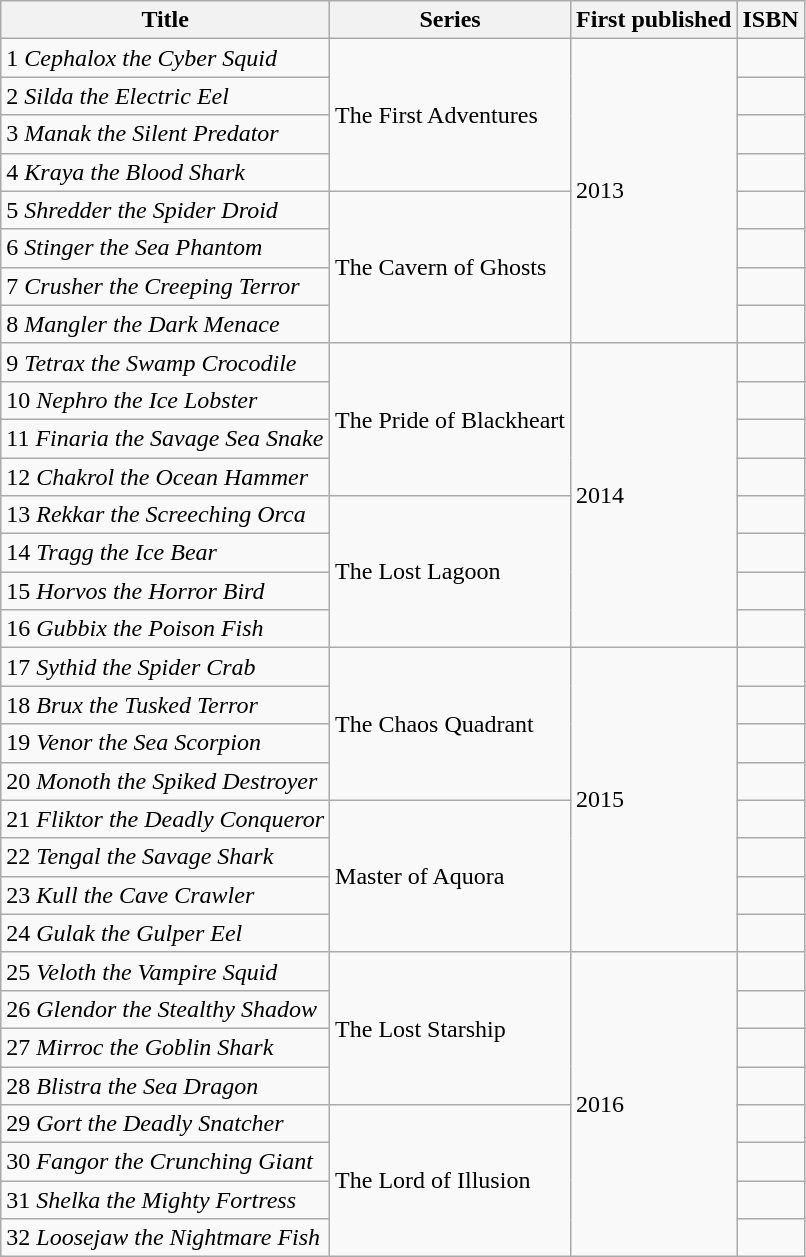<table class="wikitable sortable nowraplinks">
<tr>
<th scope="col">Title</th>
<th scope="col">Series</th>
<th scope="col">First published</th>
<th scope="col">ISBN</th>
</tr>
<tr>
<td>1 <em>Cephalox the Cyber Squid</em></td>
<td rowspan=4>The First Adventures</td>
<td rowspan="8">2013</td>
<td></td>
</tr>
<tr>
<td>2 <em>Silda the Electric Eel</em></td>
<td></td>
</tr>
<tr>
<td>3 <em>Manak the Silent Predator</em></td>
<td></td>
</tr>
<tr>
<td>4 <em>Kraya the Blood Shark</em></td>
<td></td>
</tr>
<tr>
<td>5 <em>Shredder the Spider Droid</em></td>
<td rowspan=4>The Cavern of Ghosts</td>
<td></td>
</tr>
<tr>
<td>6 <em>Stinger the Sea Phantom</em></td>
<td></td>
</tr>
<tr>
<td>7 <em>Crusher the Creeping Terror</em></td>
<td></td>
</tr>
<tr>
<td>8 <em>Mangler the Dark Menace</em></td>
<td></td>
</tr>
<tr>
<td>9 <em>Tetrax the Swamp Crocodile</em></td>
<td rowspan=4>The Pride of Blackheart</td>
<td rowspan="8">2014</td>
<td></td>
</tr>
<tr>
<td>10 <em>Nephro the Ice Lobster</em></td>
<td></td>
</tr>
<tr>
<td>11 <em>Finaria the Savage Sea Snake</em></td>
<td></td>
</tr>
<tr>
<td>12 <em>Chakrol the Ocean Hammer</em></td>
<td></td>
</tr>
<tr>
<td>13 <em>Rekkar the Screeching Orca</em></td>
<td rowspan=4>The Lost Lagoon</td>
<td></td>
</tr>
<tr>
<td>14 <em>Tragg the Ice Bear</em></td>
<td></td>
</tr>
<tr>
<td>15 <em>Horvos the Horror Bird</em></td>
<td></td>
</tr>
<tr>
<td>16 <em>Gubbix the Poison Fish</em></td>
<td></td>
</tr>
<tr>
<td>17 <em>Sythid the Spider Crab</em></td>
<td rowspan=4>The Chaos Quadrant</td>
<td rowspan="8">2015</td>
<td></td>
</tr>
<tr>
<td>18 <em>Brux the Tusked Terror</em></td>
<td></td>
</tr>
<tr>
<td>19 <em>Venor the Sea Scorpion</em></td>
<td></td>
</tr>
<tr>
<td>20 <em>Monoth the Spiked Destroyer</em></td>
<td></td>
</tr>
<tr>
<td>21 <em>Fliktor the Deadly Conqueror</em></td>
<td rowspan=4>Master of Aquora</td>
<td></td>
</tr>
<tr>
<td>22 <em>Tengal the Savage Shark</em></td>
<td></td>
</tr>
<tr>
<td>23 <em>Kull the Cave Crawler</em></td>
<td></td>
</tr>
<tr>
<td>24 <em>Gulak the Gulper Eel</em></td>
<td></td>
</tr>
<tr>
<td>25 <em>Veloth the Vampire Squid</em></td>
<td rowspan="4">The Lost Starship</td>
<td rowspan="8">2016</td>
<td></td>
</tr>
<tr>
<td>26 <em>Glendor the Stealthy Shadow</em></td>
<td></td>
</tr>
<tr>
<td>27 <em>Mirroc the Goblin Shark</em></td>
<td></td>
</tr>
<tr>
<td>28 <em>Blistra the Sea Dragon</em></td>
<td></td>
</tr>
<tr>
<td>29 <em>Gort the Deadly Snatcher</em></td>
<td rowspan="4">The Lord of Illusion</td>
<td></td>
</tr>
<tr>
<td>30 <em>Fangor the Crunching Giant</em></td>
<td></td>
</tr>
<tr>
<td>31 <em>Shelka the Mighty Fortress</em></td>
<td></td>
</tr>
<tr>
<td>32 <em>Loosejaw the Nightmare Fish</em></td>
<td></td>
</tr>
</table>
